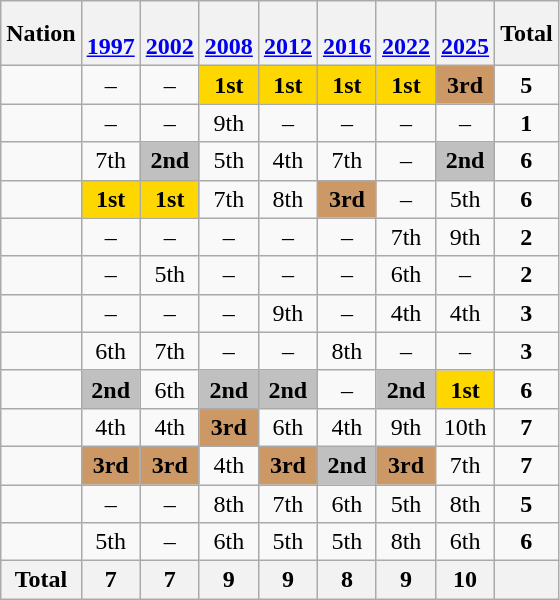<table class="wikitable" style="text-align:center">
<tr>
<th>Nation</th>
<th><br><a href='#'>1997</a></th>
<th><br><a href='#'>2002</a></th>
<th><br><a href='#'>2008</a></th>
<th><br><a href='#'>2012</a></th>
<th><br><a href='#'>2016</a></th>
<th><br><a href='#'>2022</a></th>
<th><br><a href='#'>2025</a></th>
<th>Total</th>
</tr>
<tr>
<td align=left></td>
<td>–</td>
<td>–</td>
<td bgcolor=gold><strong>1st</strong></td>
<td bgcolor=gold><strong>1st</strong></td>
<td bgcolor=gold><strong>1st</strong></td>
<td bgcolor=gold><strong>1st</strong></td>
<td bgcolor=cc9966><strong>3rd</strong></td>
<td><strong>5</strong></td>
</tr>
<tr>
<td align=left></td>
<td>–</td>
<td>–</td>
<td>9th</td>
<td>–</td>
<td>–</td>
<td>–</td>
<td>–</td>
<td><strong>1</strong></td>
</tr>
<tr>
<td align=left></td>
<td>7th</td>
<td bgcolor=silver><strong>2nd</strong></td>
<td>5th</td>
<td>4th</td>
<td>7th</td>
<td>–</td>
<td bgcolor=silver><strong>2nd</strong></td>
<td><strong>6</strong></td>
</tr>
<tr>
<td align=left></td>
<td bgcolor=gold><strong>1st</strong></td>
<td bgcolor=gold><strong>1st</strong></td>
<td>7th</td>
<td>8th</td>
<td bgcolor=cc9966><strong>3rd</strong></td>
<td>–</td>
<td>5th</td>
<td><strong>6</strong></td>
</tr>
<tr>
<td align=left></td>
<td>–</td>
<td>–</td>
<td>–</td>
<td>–</td>
<td>–</td>
<td>7th</td>
<td>9th</td>
<td><strong>2</strong></td>
</tr>
<tr>
<td align=left></td>
<td>–</td>
<td>5th</td>
<td>–</td>
<td>–</td>
<td>–</td>
<td>6th</td>
<td>–</td>
<td><strong>2</strong></td>
</tr>
<tr>
<td align=left></td>
<td>–</td>
<td>–</td>
<td>–</td>
<td>9th</td>
<td>–</td>
<td>4th</td>
<td>4th</td>
<td><strong>3</strong></td>
</tr>
<tr>
<td align=left></td>
<td>6th</td>
<td>7th</td>
<td>–</td>
<td>–</td>
<td>8th</td>
<td>–</td>
<td>–</td>
<td><strong>3</strong></td>
</tr>
<tr>
<td align=left></td>
<td bgcolor=silver><strong>2nd</strong></td>
<td>6th</td>
<td bgcolor=silver><strong>2nd</strong></td>
<td bgcolor=silver><strong>2nd</strong></td>
<td>–</td>
<td bgcolor=silver><strong>2nd</strong></td>
<td bgcolor=gold><strong>1st</strong></td>
<td><strong>6</strong></td>
</tr>
<tr>
<td align=left></td>
<td>4th</td>
<td>4th</td>
<td bgcolor=cc9966><strong>3rd</strong></td>
<td>6th</td>
<td>4th</td>
<td>9th</td>
<td>10th</td>
<td><strong>7</strong></td>
</tr>
<tr>
<td align=left></td>
<td bgcolor=cc9966><strong>3rd</strong></td>
<td bgcolor=cc9966><strong>3rd</strong></td>
<td>4th</td>
<td bgcolor=cc9966><strong>3rd</strong></td>
<td bgcolor=silver><strong>2nd</strong></td>
<td bgcolor=cc9966><strong>3rd</strong></td>
<td>7th</td>
<td><strong>7</strong></td>
</tr>
<tr>
<td align=left></td>
<td>–</td>
<td>–</td>
<td>8th</td>
<td>7th</td>
<td>6th</td>
<td>5th</td>
<td>8th</td>
<td><strong>5</strong></td>
</tr>
<tr>
<td align=left></td>
<td>5th</td>
<td>–</td>
<td>6th</td>
<td>5th</td>
<td>5th</td>
<td>8th</td>
<td>6th</td>
<td><strong>6</strong></td>
</tr>
<tr>
<th>Total</th>
<th>7</th>
<th>7</th>
<th>9</th>
<th>9</th>
<th>8</th>
<th>9</th>
<th>10</th>
<th></th>
</tr>
</table>
